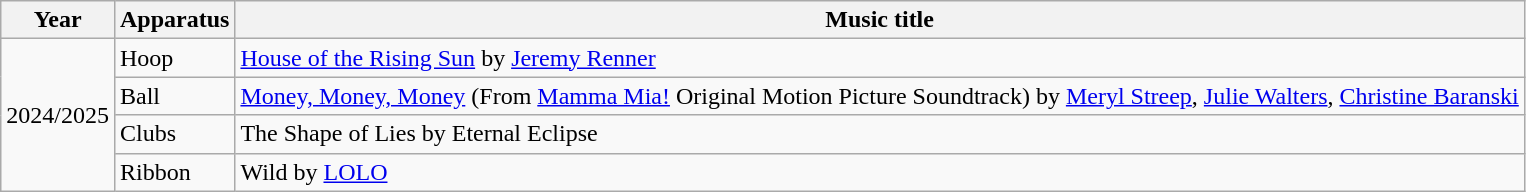<table class="wikitable">
<tr>
<th>Year</th>
<th>Apparatus</th>
<th>Music title</th>
</tr>
<tr>
<td rowspan="4">2024/2025</td>
<td>Hoop</td>
<td><a href='#'>House of the Rising Sun</a> by <a href='#'>Jeremy Renner</a></td>
</tr>
<tr>
<td>Ball</td>
<td><a href='#'>Money, Money, Money</a> (From <a href='#'>Mamma Mia!</a> Original Motion Picture Soundtrack) by <a href='#'>Meryl Streep</a>, <a href='#'>Julie Walters</a>, <a href='#'>Christine Baranski</a></td>
</tr>
<tr>
<td>Clubs</td>
<td>The Shape of Lies by Eternal Eclipse</td>
</tr>
<tr>
<td>Ribbon</td>
<td>Wild by <a href='#'>LOLO</a></td>
</tr>
</table>
